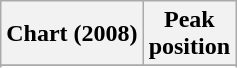<table class="wikitable sortable plainrowheaders" style="text-align:center">
<tr>
<th scope="col">Chart (2008)</th>
<th scope="col">Peak<br>position</th>
</tr>
<tr>
</tr>
<tr>
</tr>
<tr>
</tr>
<tr>
</tr>
<tr>
</tr>
</table>
